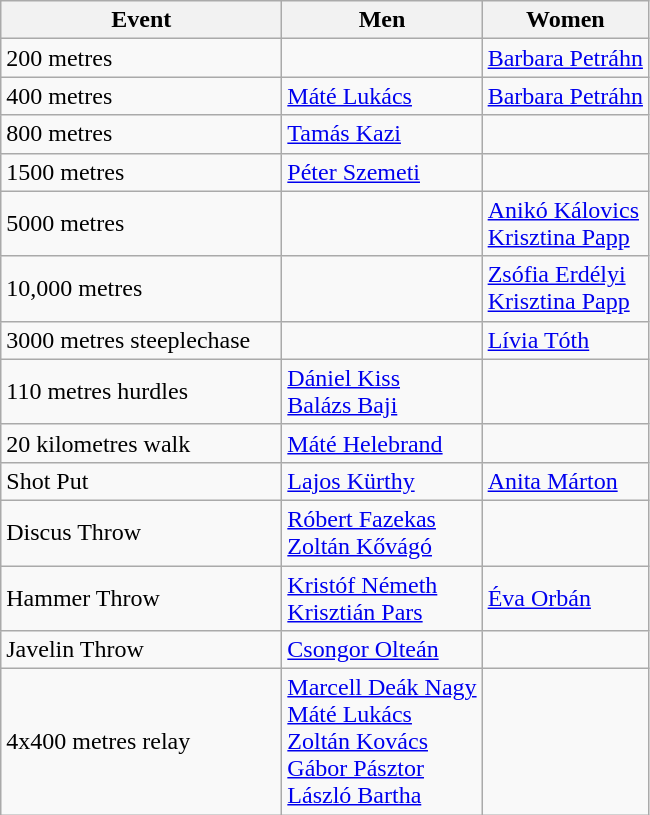<table class=wikitable style="font-size:100%">
<tr>
<th width=180>Event</th>
<th>Men</th>
<th>Women</th>
</tr>
<tr>
<td>200 metres</td>
<td></td>
<td><a href='#'>Barbara Petráhn</a></td>
</tr>
<tr>
<td>400 metres</td>
<td><a href='#'>Máté Lukács</a></td>
<td><a href='#'>Barbara Petráhn</a></td>
</tr>
<tr>
<td>800 metres</td>
<td><a href='#'>Tamás Kazi</a></td>
<td></td>
</tr>
<tr>
<td>1500 metres</td>
<td><a href='#'>Péter Szemeti</a></td>
<td></td>
</tr>
<tr>
<td>5000 metres</td>
<td></td>
<td><a href='#'>Anikó Kálovics</a> <br> <a href='#'>Krisztina Papp</a></td>
</tr>
<tr>
<td>10,000 metres</td>
<td></td>
<td><a href='#'>Zsófia Erdélyi</a> <br> <a href='#'>Krisztina Papp</a></td>
</tr>
<tr>
<td>3000 metres steeplechase</td>
<td></td>
<td><a href='#'>Lívia Tóth</a></td>
</tr>
<tr>
<td>110 metres hurdles</td>
<td><a href='#'>Dániel Kiss</a> <br> <a href='#'>Balázs Baji</a></td>
<td></td>
</tr>
<tr>
<td>20 kilometres walk</td>
<td><a href='#'>Máté Helebrand</a></td>
<td></td>
</tr>
<tr>
<td>Shot Put</td>
<td><a href='#'>Lajos Kürthy</a></td>
<td><a href='#'>Anita Márton</a></td>
</tr>
<tr>
<td>Discus Throw</td>
<td><a href='#'>Róbert Fazekas</a> <br> <a href='#'>Zoltán Kővágó</a></td>
<td></td>
</tr>
<tr>
<td>Hammer Throw</td>
<td><a href='#'>Kristóf Németh</a> <br> <a href='#'>Krisztián Pars</a></td>
<td><a href='#'>Éva Orbán</a></td>
</tr>
<tr>
<td>Javelin Throw</td>
<td><a href='#'>Csongor Olteán</a></td>
<td></td>
</tr>
<tr>
<td>4x400 metres relay</td>
<td><a href='#'>Marcell Deák Nagy</a> <br> <a href='#'>Máté Lukács</a> <br> <a href='#'>Zoltán Kovács</a> <br> <a href='#'>Gábor Pásztor</a> <br> <a href='#'>László Bartha</a></td>
<td></td>
</tr>
</table>
